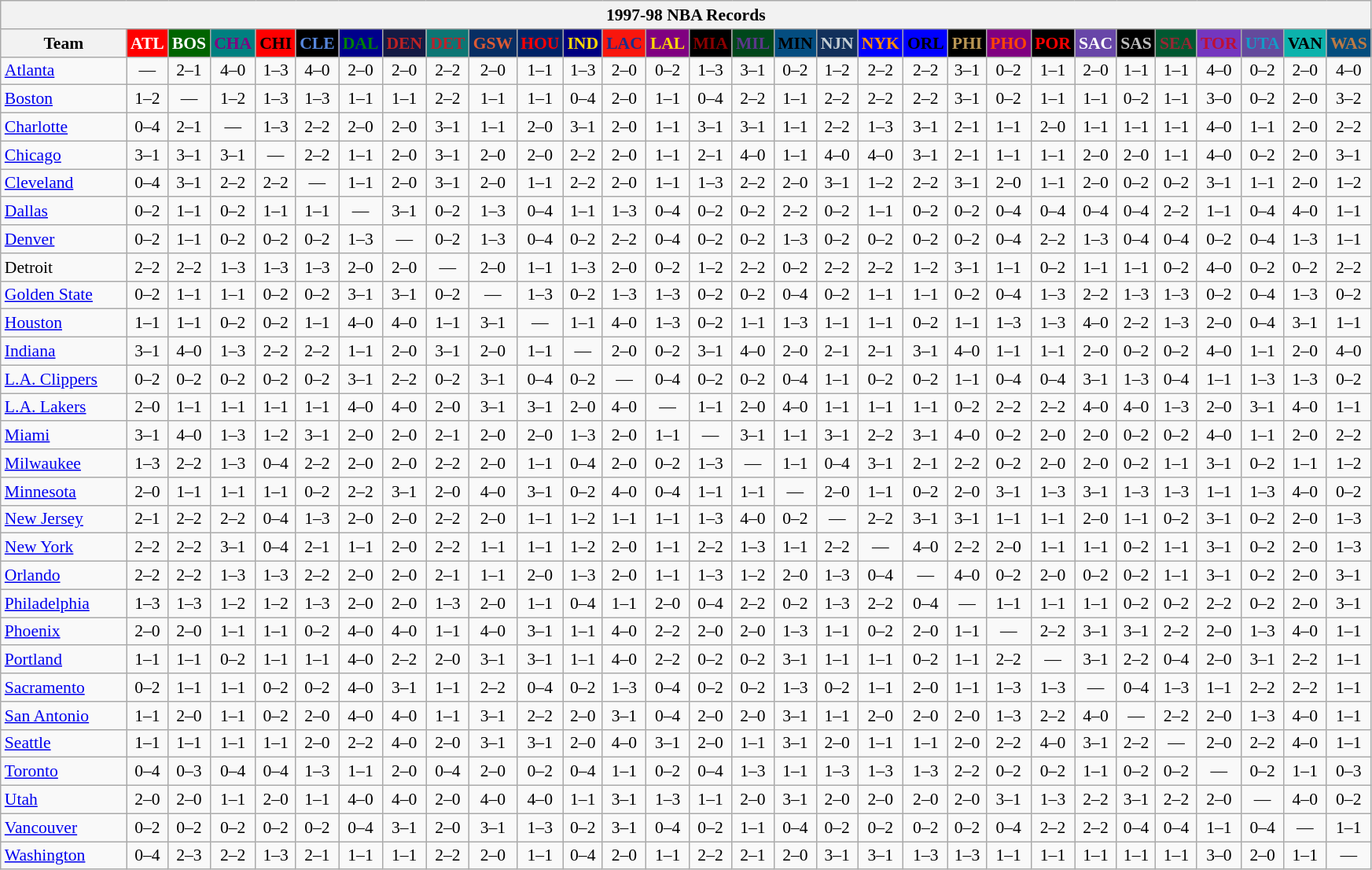<table class="wikitable" style="font-size:90%; text-align:center;">
<tr>
<th colspan=30>1997-98 NBA Records</th>
</tr>
<tr>
<th width=100>Team</th>
<th style="background:#FF0000;color:#FFFFFF;width=35">ATL</th>
<th style="background:#006400;color:#FFFFFF;width=35">BOS</th>
<th style="background:#008080;color:#800080;width=35">CHA</th>
<th style="background:#FF0000;color:#000000;width=35">CHI</th>
<th style="background:#000000;color:#5787DC;width=35">CLE</th>
<th style="background:#00008B;color:#008000;width=35">DAL</th>
<th style="background:#141A44;color:#BC2224;width=35">DEN</th>
<th style="background:#0C7674;color:#BB222C;width=35">DET</th>
<th style="background:#072E63;color:#DC5A34;width=35">GSW</th>
<th style="background:#002366;color:#FF0000;width=35">HOU</th>
<th style="background:#000080;color:#FFD700;width=35">IND</th>
<th style="background:#F9160D;color:#1A2E8B;width=35">LAC</th>
<th style="background:#800080;color:#FFD700;width=35">LAL</th>
<th style="background:#000000;color:#8B0000;width=35">MIA</th>
<th style="background:#00471B;color:#5C378A;width=35">MIL</th>
<th style="background:#044D80;color:#000000;width=35">MIN</th>
<th style="background:#12305B;color:#C4CED4;width=35">NJN</th>
<th style="background:#0000FF;color:#FF8C00;width=35">NYK</th>
<th style="background:#0000FF;color:#000000;width=35">ORL</th>
<th style="background:#000000;color:#BB9754;width=35">PHI</th>
<th style="background:#800080;color:#FF4500;width=35">PHO</th>
<th style="background:#000000;color:#FF0000;width=35">POR</th>
<th style="background:#6846A8;color:#FFFFFF;width=35">SAC</th>
<th style="background:#000000;color:#C0C0C0;width=35">SAS</th>
<th style="background:#005831;color:#992634;width=35">SEA</th>
<th style="background:#7436BF;color:#BE0F34;width=35">TOR</th>
<th style="background:#644A9C;color:#149BC7;width=35">UTA</th>
<th style="background:#0CB2AC;color:#000000;width=35">VAN</th>
<th style="background:#044D7D;color:#BC7A44;width=35">WAS</th>
</tr>
<tr>
<td style="text-align:left;"><a href='#'>Atlanta</a></td>
<td>—</td>
<td>2–1</td>
<td>4–0</td>
<td>1–3</td>
<td>4–0</td>
<td>2–0</td>
<td>2–0</td>
<td>2–2</td>
<td>2–0</td>
<td>1–1</td>
<td>1–3</td>
<td>2–0</td>
<td>0–2</td>
<td>1–3</td>
<td>3–1</td>
<td>0–2</td>
<td>1–2</td>
<td>2–2</td>
<td>2–2</td>
<td>3–1</td>
<td>0–2</td>
<td>1–1</td>
<td>2–0</td>
<td>1–1</td>
<td>1–1</td>
<td>4–0</td>
<td>0–2</td>
<td>2–0</td>
<td>4–0</td>
</tr>
<tr>
<td style="text-align:left;"><a href='#'>Boston</a></td>
<td>1–2</td>
<td>—</td>
<td>1–2</td>
<td>1–3</td>
<td>1–3</td>
<td>1–1</td>
<td>1–1</td>
<td>2–2</td>
<td>1–1</td>
<td>1–1</td>
<td>0–4</td>
<td>2–0</td>
<td>1–1</td>
<td>0–4</td>
<td>2–2</td>
<td>1–1</td>
<td>2–2</td>
<td>2–2</td>
<td>2–2</td>
<td>3–1</td>
<td>0–2</td>
<td>1–1</td>
<td>1–1</td>
<td>0–2</td>
<td>1–1</td>
<td>3–0</td>
<td>0–2</td>
<td>2–0</td>
<td>3–2</td>
</tr>
<tr>
<td style="text-align:left;"><a href='#'>Charlotte</a></td>
<td>0–4</td>
<td>2–1</td>
<td>—</td>
<td>1–3</td>
<td>2–2</td>
<td>2–0</td>
<td>2–0</td>
<td>3–1</td>
<td>1–1</td>
<td>2–0</td>
<td>3–1</td>
<td>2–0</td>
<td>1–1</td>
<td>3–1</td>
<td>3–1</td>
<td>1–1</td>
<td>2–2</td>
<td>1–3</td>
<td>3–1</td>
<td>2–1</td>
<td>1–1</td>
<td>2–0</td>
<td>1–1</td>
<td>1–1</td>
<td>1–1</td>
<td>4–0</td>
<td>1–1</td>
<td>2–0</td>
<td>2–2</td>
</tr>
<tr>
<td style="text-align:left;"><a href='#'>Chicago</a></td>
<td>3–1</td>
<td>3–1</td>
<td>3–1</td>
<td>—</td>
<td>2–2</td>
<td>1–1</td>
<td>2–0</td>
<td>3–1</td>
<td>2–0</td>
<td>2–0</td>
<td>2–2</td>
<td>2–0</td>
<td>1–1</td>
<td>2–1</td>
<td>4–0</td>
<td>1–1</td>
<td>4–0</td>
<td>4–0</td>
<td>3–1</td>
<td>2–1</td>
<td>1–1</td>
<td>1–1</td>
<td>2–0</td>
<td>2–0</td>
<td>1–1</td>
<td>4–0</td>
<td>0–2</td>
<td>2–0</td>
<td>3–1</td>
</tr>
<tr>
<td style="text-align:left;"><a href='#'>Cleveland</a></td>
<td>0–4</td>
<td>3–1</td>
<td>2–2</td>
<td>2–2</td>
<td>—</td>
<td>1–1</td>
<td>2–0</td>
<td>3–1</td>
<td>2–0</td>
<td>1–1</td>
<td>2–2</td>
<td>2–0</td>
<td>1–1</td>
<td>1–3</td>
<td>2–2</td>
<td>2–0</td>
<td>3–1</td>
<td>1–2</td>
<td>2–2</td>
<td>3–1</td>
<td>2–0</td>
<td>1–1</td>
<td>2–0</td>
<td>0–2</td>
<td>0–2</td>
<td>3–1</td>
<td>1–1</td>
<td>2–0</td>
<td>1–2</td>
</tr>
<tr>
<td style="text-align:left;"><a href='#'>Dallas</a></td>
<td>0–2</td>
<td>1–1</td>
<td>0–2</td>
<td>1–1</td>
<td>1–1</td>
<td>—</td>
<td>3–1</td>
<td>0–2</td>
<td>1–3</td>
<td>0–4</td>
<td>1–1</td>
<td>1–3</td>
<td>0–4</td>
<td>0–2</td>
<td>0–2</td>
<td>2–2</td>
<td>0–2</td>
<td>1–1</td>
<td>0–2</td>
<td>0–2</td>
<td>0–4</td>
<td>0–4</td>
<td>0–4</td>
<td>0–4</td>
<td>2–2</td>
<td>1–1</td>
<td>0–4</td>
<td>4–0</td>
<td>1–1</td>
</tr>
<tr>
<td style="text-align:left;"><a href='#'>Denver</a></td>
<td>0–2</td>
<td>1–1</td>
<td>0–2</td>
<td>0–2</td>
<td>0–2</td>
<td>1–3</td>
<td>—</td>
<td>0–2</td>
<td>1–3</td>
<td>0–4</td>
<td>0–2</td>
<td>2–2</td>
<td>0–4</td>
<td>0–2</td>
<td>0–2</td>
<td>1–3</td>
<td>0–2</td>
<td>0–2</td>
<td>0–2</td>
<td>0–2</td>
<td>0–4</td>
<td>2–2</td>
<td>1–3</td>
<td>0–4</td>
<td>0–4</td>
<td>0–2</td>
<td>0–4</td>
<td>1–3</td>
<td>1–1</td>
</tr>
<tr>
<td style="text-align:left;">Detroit</td>
<td>2–2</td>
<td>2–2</td>
<td>1–3</td>
<td>1–3</td>
<td>1–3</td>
<td>2–0</td>
<td>2–0</td>
<td>—</td>
<td>2–0</td>
<td>1–1</td>
<td>1–3</td>
<td>2–0</td>
<td>0–2</td>
<td>1–2</td>
<td>2–2</td>
<td>0–2</td>
<td>2–2</td>
<td>2–2</td>
<td>1–2</td>
<td>3–1</td>
<td>1–1</td>
<td>0–2</td>
<td>1–1</td>
<td>1–1</td>
<td>0–2</td>
<td>4–0</td>
<td>0–2</td>
<td>0–2</td>
<td>2–2</td>
</tr>
<tr>
<td style="text-align:left;"><a href='#'>Golden State</a></td>
<td>0–2</td>
<td>1–1</td>
<td>1–1</td>
<td>0–2</td>
<td>0–2</td>
<td>3–1</td>
<td>3–1</td>
<td>0–2</td>
<td>—</td>
<td>1–3</td>
<td>0–2</td>
<td>1–3</td>
<td>1–3</td>
<td>0–2</td>
<td>0–2</td>
<td>0–4</td>
<td>0–2</td>
<td>1–1</td>
<td>1–1</td>
<td>0–2</td>
<td>0–4</td>
<td>1–3</td>
<td>2–2</td>
<td>1–3</td>
<td>1–3</td>
<td>0–2</td>
<td>0–4</td>
<td>1–3</td>
<td>0–2</td>
</tr>
<tr>
<td style="text-align:left;"><a href='#'>Houston</a></td>
<td>1–1</td>
<td>1–1</td>
<td>0–2</td>
<td>0–2</td>
<td>1–1</td>
<td>4–0</td>
<td>4–0</td>
<td>1–1</td>
<td>3–1</td>
<td>—</td>
<td>1–1</td>
<td>4–0</td>
<td>1–3</td>
<td>0–2</td>
<td>1–1</td>
<td>1–3</td>
<td>1–1</td>
<td>1–1</td>
<td>0–2</td>
<td>1–1</td>
<td>1–3</td>
<td>1–3</td>
<td>4–0</td>
<td>2–2</td>
<td>1–3</td>
<td>2–0</td>
<td>0–4</td>
<td>3–1</td>
<td>1–1</td>
</tr>
<tr>
<td style="text-align:left;"><a href='#'>Indiana</a></td>
<td>3–1</td>
<td>4–0</td>
<td>1–3</td>
<td>2–2</td>
<td>2–2</td>
<td>1–1</td>
<td>2–0</td>
<td>3–1</td>
<td>2–0</td>
<td>1–1</td>
<td>—</td>
<td>2–0</td>
<td>0–2</td>
<td>3–1</td>
<td>4–0</td>
<td>2–0</td>
<td>2–1</td>
<td>2–1</td>
<td>3–1</td>
<td>4–0</td>
<td>1–1</td>
<td>1–1</td>
<td>2–0</td>
<td>0–2</td>
<td>0–2</td>
<td>4–0</td>
<td>1–1</td>
<td>2–0</td>
<td>4–0</td>
</tr>
<tr>
<td style="text-align:left;"><a href='#'>L.A. Clippers</a></td>
<td>0–2</td>
<td>0–2</td>
<td>0–2</td>
<td>0–2</td>
<td>0–2</td>
<td>3–1</td>
<td>2–2</td>
<td>0–2</td>
<td>3–1</td>
<td>0–4</td>
<td>0–2</td>
<td>—</td>
<td>0–4</td>
<td>0–2</td>
<td>0–2</td>
<td>0–4</td>
<td>1–1</td>
<td>0–2</td>
<td>0–2</td>
<td>1–1</td>
<td>0–4</td>
<td>0–4</td>
<td>3–1</td>
<td>1–3</td>
<td>0–4</td>
<td>1–1</td>
<td>1–3</td>
<td>1–3</td>
<td>0–2</td>
</tr>
<tr>
<td style="text-align:left;"><a href='#'>L.A. Lakers</a></td>
<td>2–0</td>
<td>1–1</td>
<td>1–1</td>
<td>1–1</td>
<td>1–1</td>
<td>4–0</td>
<td>4–0</td>
<td>2–0</td>
<td>3–1</td>
<td>3–1</td>
<td>2–0</td>
<td>4–0</td>
<td>—</td>
<td>1–1</td>
<td>2–0</td>
<td>4–0</td>
<td>1–1</td>
<td>1–1</td>
<td>1–1</td>
<td>0–2</td>
<td>2–2</td>
<td>2–2</td>
<td>4–0</td>
<td>4–0</td>
<td>1–3</td>
<td>2–0</td>
<td>3–1</td>
<td>4–0</td>
<td>1–1</td>
</tr>
<tr>
<td style="text-align:left;"><a href='#'>Miami</a></td>
<td>3–1</td>
<td>4–0</td>
<td>1–3</td>
<td>1–2</td>
<td>3–1</td>
<td>2–0</td>
<td>2–0</td>
<td>2–1</td>
<td>2–0</td>
<td>2–0</td>
<td>1–3</td>
<td>2–0</td>
<td>1–1</td>
<td>—</td>
<td>3–1</td>
<td>1–1</td>
<td>3–1</td>
<td>2–2</td>
<td>3–1</td>
<td>4–0</td>
<td>0–2</td>
<td>2–0</td>
<td>2–0</td>
<td>0–2</td>
<td>0–2</td>
<td>4–0</td>
<td>1–1</td>
<td>2–0</td>
<td>2–2</td>
</tr>
<tr>
<td style="text-align:left;"><a href='#'>Milwaukee</a></td>
<td>1–3</td>
<td>2–2</td>
<td>1–3</td>
<td>0–4</td>
<td>2–2</td>
<td>2–0</td>
<td>2–0</td>
<td>2–2</td>
<td>2–0</td>
<td>1–1</td>
<td>0–4</td>
<td>2–0</td>
<td>0–2</td>
<td>1–3</td>
<td>—</td>
<td>1–1</td>
<td>0–4</td>
<td>3–1</td>
<td>2–1</td>
<td>2–2</td>
<td>0–2</td>
<td>2–0</td>
<td>2–0</td>
<td>0–2</td>
<td>1–1</td>
<td>3–1</td>
<td>0–2</td>
<td>1–1</td>
<td>1–2</td>
</tr>
<tr>
<td style="text-align:left;"><a href='#'>Minnesota</a></td>
<td>2–0</td>
<td>1–1</td>
<td>1–1</td>
<td>1–1</td>
<td>0–2</td>
<td>2–2</td>
<td>3–1</td>
<td>2–0</td>
<td>4–0</td>
<td>3–1</td>
<td>0–2</td>
<td>4–0</td>
<td>0–4</td>
<td>1–1</td>
<td>1–1</td>
<td>—</td>
<td>2–0</td>
<td>1–1</td>
<td>0–2</td>
<td>2–0</td>
<td>3–1</td>
<td>1–3</td>
<td>3–1</td>
<td>1–3</td>
<td>1–3</td>
<td>1–1</td>
<td>1–3</td>
<td>4–0</td>
<td>0–2</td>
</tr>
<tr>
<td style="text-align:left;"><a href='#'>New Jersey</a></td>
<td>2–1</td>
<td>2–2</td>
<td>2–2</td>
<td>0–4</td>
<td>1–3</td>
<td>2–0</td>
<td>2–0</td>
<td>2–2</td>
<td>2–0</td>
<td>1–1</td>
<td>1–2</td>
<td>1–1</td>
<td>1–1</td>
<td>1–3</td>
<td>4–0</td>
<td>0–2</td>
<td>—</td>
<td>2–2</td>
<td>3–1</td>
<td>3–1</td>
<td>1–1</td>
<td>1–1</td>
<td>2–0</td>
<td>1–1</td>
<td>0–2</td>
<td>3–1</td>
<td>0–2</td>
<td>2–0</td>
<td>1–3</td>
</tr>
<tr>
<td style="text-align:left;"><a href='#'>New York</a></td>
<td>2–2</td>
<td>2–2</td>
<td>3–1</td>
<td>0–4</td>
<td>2–1</td>
<td>1–1</td>
<td>2–0</td>
<td>2–2</td>
<td>1–1</td>
<td>1–1</td>
<td>1–2</td>
<td>2–0</td>
<td>1–1</td>
<td>2–2</td>
<td>1–3</td>
<td>1–1</td>
<td>2–2</td>
<td>—</td>
<td>4–0</td>
<td>2–2</td>
<td>2–0</td>
<td>1–1</td>
<td>1–1</td>
<td>0–2</td>
<td>1–1</td>
<td>3–1</td>
<td>0–2</td>
<td>2–0</td>
<td>1–3</td>
</tr>
<tr>
<td style="text-align:left;"><a href='#'>Orlando</a></td>
<td>2–2</td>
<td>2–2</td>
<td>1–3</td>
<td>1–3</td>
<td>2–2</td>
<td>2–0</td>
<td>2–0</td>
<td>2–1</td>
<td>1–1</td>
<td>2–0</td>
<td>1–3</td>
<td>2–0</td>
<td>1–1</td>
<td>1–3</td>
<td>1–2</td>
<td>2–0</td>
<td>1–3</td>
<td>0–4</td>
<td>—</td>
<td>4–0</td>
<td>0–2</td>
<td>2–0</td>
<td>0–2</td>
<td>0–2</td>
<td>1–1</td>
<td>3–1</td>
<td>0–2</td>
<td>2–0</td>
<td>3–1</td>
</tr>
<tr>
<td style="text-align:left;"><a href='#'>Philadelphia</a></td>
<td>1–3</td>
<td>1–3</td>
<td>1–2</td>
<td>1–2</td>
<td>1–3</td>
<td>2–0</td>
<td>2–0</td>
<td>1–3</td>
<td>2–0</td>
<td>1–1</td>
<td>0–4</td>
<td>1–1</td>
<td>2–0</td>
<td>0–4</td>
<td>2–2</td>
<td>0–2</td>
<td>1–3</td>
<td>2–2</td>
<td>0–4</td>
<td>—</td>
<td>1–1</td>
<td>1–1</td>
<td>1–1</td>
<td>0–2</td>
<td>0–2</td>
<td>2–2</td>
<td>0–2</td>
<td>2–0</td>
<td>3–1</td>
</tr>
<tr>
<td style="text-align:left;"><a href='#'>Phoenix</a></td>
<td>2–0</td>
<td>2–0</td>
<td>1–1</td>
<td>1–1</td>
<td>0–2</td>
<td>4–0</td>
<td>4–0</td>
<td>1–1</td>
<td>4–0</td>
<td>3–1</td>
<td>1–1</td>
<td>4–0</td>
<td>2–2</td>
<td>2–0</td>
<td>2–0</td>
<td>1–3</td>
<td>1–1</td>
<td>0–2</td>
<td>2–0</td>
<td>1–1</td>
<td>—</td>
<td>2–2</td>
<td>3–1</td>
<td>3–1</td>
<td>2–2</td>
<td>2–0</td>
<td>1–3</td>
<td>4–0</td>
<td>1–1</td>
</tr>
<tr>
<td style="text-align:left;"><a href='#'>Portland</a></td>
<td>1–1</td>
<td>1–1</td>
<td>0–2</td>
<td>1–1</td>
<td>1–1</td>
<td>4–0</td>
<td>2–2</td>
<td>2–0</td>
<td>3–1</td>
<td>3–1</td>
<td>1–1</td>
<td>4–0</td>
<td>2–2</td>
<td>0–2</td>
<td>0–2</td>
<td>3–1</td>
<td>1–1</td>
<td>1–1</td>
<td>0–2</td>
<td>1–1</td>
<td>2–2</td>
<td>—</td>
<td>3–1</td>
<td>2–2</td>
<td>0–4</td>
<td>2–0</td>
<td>3–1</td>
<td>2–2</td>
<td>1–1</td>
</tr>
<tr>
<td style="text-align:left;"><a href='#'>Sacramento</a></td>
<td>0–2</td>
<td>1–1</td>
<td>1–1</td>
<td>0–2</td>
<td>0–2</td>
<td>4–0</td>
<td>3–1</td>
<td>1–1</td>
<td>2–2</td>
<td>0–4</td>
<td>0–2</td>
<td>1–3</td>
<td>0–4</td>
<td>0–2</td>
<td>0–2</td>
<td>1–3</td>
<td>0–2</td>
<td>1–1</td>
<td>2–0</td>
<td>1–1</td>
<td>1–3</td>
<td>1–3</td>
<td>—</td>
<td>0–4</td>
<td>1–3</td>
<td>1–1</td>
<td>2–2</td>
<td>2–2</td>
<td>1–1</td>
</tr>
<tr>
<td style="text-align:left;"><a href='#'>San Antonio</a></td>
<td>1–1</td>
<td>2–0</td>
<td>1–1</td>
<td>0–2</td>
<td>2–0</td>
<td>4–0</td>
<td>4–0</td>
<td>1–1</td>
<td>3–1</td>
<td>2–2</td>
<td>2–0</td>
<td>3–1</td>
<td>0–4</td>
<td>2–0</td>
<td>2–0</td>
<td>3–1</td>
<td>1–1</td>
<td>2–0</td>
<td>2–0</td>
<td>2–0</td>
<td>1–3</td>
<td>2–2</td>
<td>4–0</td>
<td>—</td>
<td>2–2</td>
<td>2–0</td>
<td>1–3</td>
<td>4–0</td>
<td>1–1</td>
</tr>
<tr>
<td style="text-align:left;"><a href='#'>Seattle</a></td>
<td>1–1</td>
<td>1–1</td>
<td>1–1</td>
<td>1–1</td>
<td>2–0</td>
<td>2–2</td>
<td>4–0</td>
<td>2–0</td>
<td>3–1</td>
<td>3–1</td>
<td>2–0</td>
<td>4–0</td>
<td>3–1</td>
<td>2–0</td>
<td>1–1</td>
<td>3–1</td>
<td>2–0</td>
<td>1–1</td>
<td>1–1</td>
<td>2–0</td>
<td>2–2</td>
<td>4–0</td>
<td>3–1</td>
<td>2–2</td>
<td>—</td>
<td>2–0</td>
<td>2–2</td>
<td>4–0</td>
<td>1–1</td>
</tr>
<tr>
<td style="text-align:left;"><a href='#'>Toronto</a></td>
<td>0–4</td>
<td>0–3</td>
<td>0–4</td>
<td>0–4</td>
<td>1–3</td>
<td>1–1</td>
<td>2–0</td>
<td>0–4</td>
<td>2–0</td>
<td>0–2</td>
<td>0–4</td>
<td>1–1</td>
<td>0–2</td>
<td>0–4</td>
<td>1–3</td>
<td>1–1</td>
<td>1–3</td>
<td>1–3</td>
<td>1–3</td>
<td>2–2</td>
<td>0–2</td>
<td>0–2</td>
<td>1–1</td>
<td>0–2</td>
<td>0–2</td>
<td>—</td>
<td>0–2</td>
<td>1–1</td>
<td>0–3</td>
</tr>
<tr>
<td style="text-align:left;"><a href='#'>Utah</a></td>
<td>2–0</td>
<td>2–0</td>
<td>1–1</td>
<td>2–0</td>
<td>1–1</td>
<td>4–0</td>
<td>4–0</td>
<td>2–0</td>
<td>4–0</td>
<td>4–0</td>
<td>1–1</td>
<td>3–1</td>
<td>1–3</td>
<td>1–1</td>
<td>2–0</td>
<td>3–1</td>
<td>2–0</td>
<td>2–0</td>
<td>2–0</td>
<td>2–0</td>
<td>3–1</td>
<td>1–3</td>
<td>2–2</td>
<td>3–1</td>
<td>2–2</td>
<td>2–0</td>
<td>—</td>
<td>4–0</td>
<td>0–2</td>
</tr>
<tr>
<td style="text-align:left;"><a href='#'>Vancouver</a></td>
<td>0–2</td>
<td>0–2</td>
<td>0–2</td>
<td>0–2</td>
<td>0–2</td>
<td>0–4</td>
<td>3–1</td>
<td>2–0</td>
<td>3–1</td>
<td>1–3</td>
<td>0–2</td>
<td>3–1</td>
<td>0–4</td>
<td>0–2</td>
<td>1–1</td>
<td>0–4</td>
<td>0–2</td>
<td>0–2</td>
<td>0–2</td>
<td>0–2</td>
<td>0–4</td>
<td>2–2</td>
<td>2–2</td>
<td>0–4</td>
<td>0–4</td>
<td>1–1</td>
<td>0–4</td>
<td>—</td>
<td>1–1</td>
</tr>
<tr>
<td style="text-align:left;"><a href='#'>Washington</a></td>
<td>0–4</td>
<td>2–3</td>
<td>2–2</td>
<td>1–3</td>
<td>2–1</td>
<td>1–1</td>
<td>1–1</td>
<td>2–2</td>
<td>2–0</td>
<td>1–1</td>
<td>0–4</td>
<td>2–0</td>
<td>1–1</td>
<td>2–2</td>
<td>2–1</td>
<td>2–0</td>
<td>3–1</td>
<td>3–1</td>
<td>1–3</td>
<td>1–3</td>
<td>1–1</td>
<td>1–1</td>
<td>1–1</td>
<td>1–1</td>
<td>1–1</td>
<td>3–0</td>
<td>2–0</td>
<td>1–1</td>
<td>—</td>
</tr>
</table>
